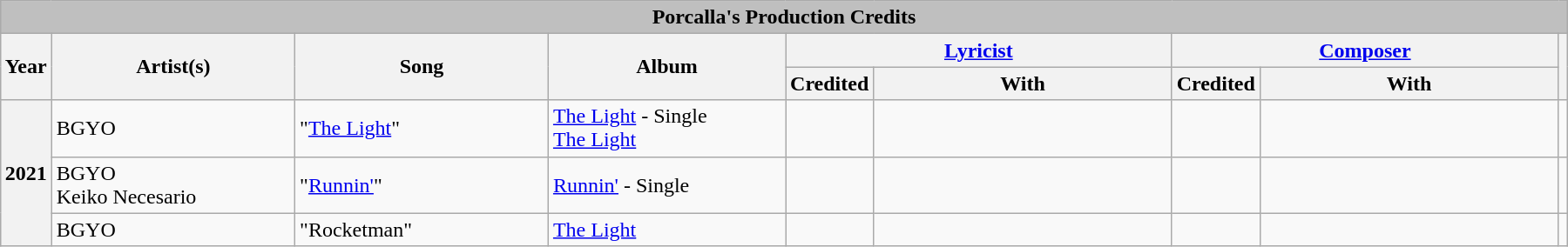<table class="wikitable mw-collapsible collapsible autocollapse" style="width:95%; margin:1em auto;">
<tr>
<th colspan="9" style="background:#BFBFBF;"><strong>Porcalla's Production Credits</strong></th>
</tr>
<tr>
<th rowspan="2">Year</th>
<th rowspan="2" style="width:15em;">Artist(s)</th>
<th rowspan="2" style="width:15em;">Song</th>
<th rowspan="2" style="width:15em;">Album</th>
<th colspan="2" style="width:25em;"><a href='#'>Lyricist</a></th>
<th colspan="2" style="width:25em;"><a href='#'>Composer</a></th>
<th rowspan="2" scope="col" class="unsortable"></th>
</tr>
<tr>
<th>Credited</th>
<th style="width:20em;">With</th>
<th>Credited</th>
<th style="width:20em;">With</th>
</tr>
<tr>
<th rowspan="3">2021</th>
<td>BGYO</td>
<td>"<a href='#'>The Light</a>"</td>
<td><a href='#'>The Light</a> - Single <br><a href='#'>The Light</a></td>
<td></td>
<td></td>
<td></td>
<td></td>
<td></td>
</tr>
<tr>
<td>BGYO <br>Keiko Necesario</td>
<td>"<a href='#'>Runnin'</a>"</td>
<td><a href='#'>Runnin'</a> - Single</td>
<td></td>
<td></td>
<td></td>
<td></td>
<td></td>
</tr>
<tr>
<td>BGYO</td>
<td>"Rocketman"</td>
<td><a href='#'>The Light</a></td>
<td></td>
<td></td>
<td></td>
<td></td>
<td></td>
</tr>
</table>
